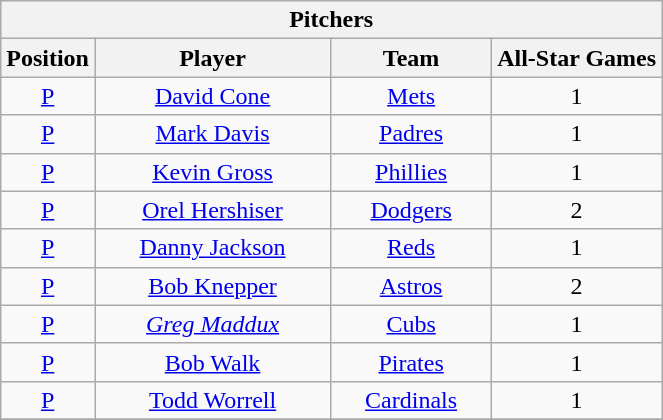<table class="wikitable" style="font-size: 100%; text-align:center;">
<tr>
<th colspan="4">Pitchers</th>
</tr>
<tr>
<th>Position</th>
<th width="150">Player</th>
<th width="100">Team</th>
<th>All-Star Games</th>
</tr>
<tr>
<td><a href='#'>P</a></td>
<td><a href='#'>David Cone</a></td>
<td><a href='#'>Mets</a></td>
<td>1</td>
</tr>
<tr>
<td><a href='#'>P</a></td>
<td><a href='#'>Mark Davis</a></td>
<td><a href='#'>Padres</a></td>
<td>1</td>
</tr>
<tr>
<td><a href='#'>P</a></td>
<td><a href='#'>Kevin Gross</a></td>
<td><a href='#'>Phillies</a></td>
<td>1</td>
</tr>
<tr>
<td><a href='#'>P</a></td>
<td><a href='#'>Orel Hershiser</a></td>
<td><a href='#'>Dodgers</a></td>
<td>2</td>
</tr>
<tr>
<td><a href='#'>P</a></td>
<td><a href='#'>Danny Jackson</a></td>
<td><a href='#'>Reds</a></td>
<td>1</td>
</tr>
<tr>
<td><a href='#'>P</a></td>
<td><a href='#'>Bob Knepper</a></td>
<td><a href='#'>Astros</a></td>
<td>2</td>
</tr>
<tr>
<td><a href='#'>P</a></td>
<td><em><a href='#'>Greg Maddux</a></em></td>
<td><a href='#'>Cubs</a></td>
<td>1</td>
</tr>
<tr>
<td><a href='#'>P</a></td>
<td><a href='#'>Bob Walk</a></td>
<td><a href='#'>Pirates</a></td>
<td>1</td>
</tr>
<tr>
<td><a href='#'>P</a></td>
<td><a href='#'>Todd Worrell</a></td>
<td><a href='#'>Cardinals</a></td>
<td>1</td>
</tr>
<tr>
</tr>
</table>
